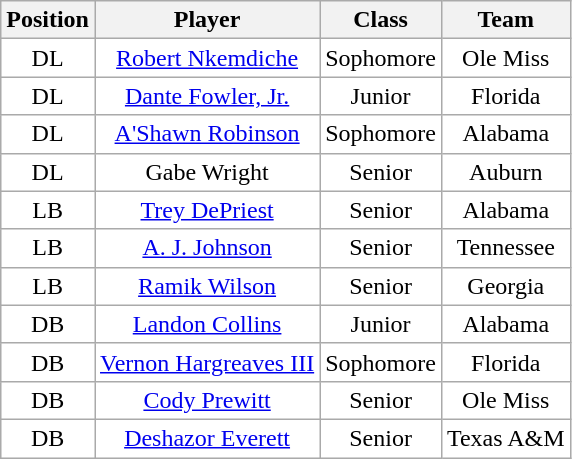<table class="wikitable sortable" border="1">
<tr>
<th>Position</th>
<th>Player</th>
<th>Class</th>
<th>Team</th>
</tr>
<tr>
<td style="text-align:center; background:white">DL</td>
<td style="text-align:center; background:white"><a href='#'>Robert Nkemdiche</a></td>
<td style="text-align:center; background:white">Sophomore</td>
<td style="text-align:center; background:white">Ole Miss</td>
</tr>
<tr>
<td style="text-align:center; background:white">DL</td>
<td style="text-align:center; background:white"><a href='#'>Dante Fowler, Jr.</a></td>
<td style="text-align:center; background:white">Junior</td>
<td style="text-align:center; background:white">Florida</td>
</tr>
<tr>
<td style="text-align:center; background:white">DL</td>
<td style="text-align:center; background:white"><a href='#'>A'Shawn Robinson</a></td>
<td style="text-align:center; background:white">Sophomore</td>
<td style="text-align:center; background:white">Alabama</td>
</tr>
<tr>
<td style="text-align:center; background:white">DL</td>
<td style="text-align:center; background:white">Gabe Wright</td>
<td style="text-align:center; background:white">Senior</td>
<td style="text-align:center; background:white">Auburn</td>
</tr>
<tr>
<td style="text-align:center; background:white">LB</td>
<td style="text-align:center; background:white"><a href='#'>Trey DePriest</a></td>
<td style="text-align:center; background:white">Senior</td>
<td style="text-align:center; background:white">Alabama</td>
</tr>
<tr>
<td style="text-align:center; background:white">LB</td>
<td style="text-align:center; background:white"><a href='#'>A. J. Johnson</a></td>
<td style="text-align:center; background:white">Senior</td>
<td style="text-align:center; background:white">Tennessee</td>
</tr>
<tr>
<td style="text-align:center; background:white">LB</td>
<td style="text-align:center; background:white"><a href='#'>Ramik Wilson</a></td>
<td style="text-align:center; background:white">Senior</td>
<td style="text-align:center; background:white">Georgia</td>
</tr>
<tr>
<td style="text-align:center; background:white">DB</td>
<td style="text-align:center; background:white"><a href='#'>Landon Collins</a></td>
<td style="text-align:center; background:white">Junior</td>
<td style="text-align:center; background:white">Alabama</td>
</tr>
<tr>
<td style="text-align:center; background:white">DB</td>
<td style="text-align:center; background:white"><a href='#'>Vernon Hargreaves III</a></td>
<td style="text-align:center; background:white">Sophomore</td>
<td style="text-align:center; background:white">Florida</td>
</tr>
<tr>
<td style="text-align:center; background:white">DB</td>
<td style="text-align:center; background:white"><a href='#'>Cody Prewitt</a></td>
<td style="text-align:center; background:white">Senior</td>
<td style="text-align:center; background:white">Ole Miss</td>
</tr>
<tr>
<td style="text-align:center; background:white">DB</td>
<td style="text-align:center; background:white"><a href='#'>Deshazor Everett</a></td>
<td style="text-align:center; background:white">Senior</td>
<td style="text-align:center; background:white">Texas A&M</td>
</tr>
</table>
